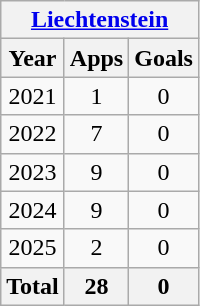<table class="wikitable" style="text-align:center">
<tr>
<th colspan=4><a href='#'>Liechtenstein</a></th>
</tr>
<tr>
<th>Year</th>
<th>Apps</th>
<th>Goals</th>
</tr>
<tr>
<td>2021</td>
<td>1</td>
<td>0</td>
</tr>
<tr>
<td>2022</td>
<td>7</td>
<td>0</td>
</tr>
<tr>
<td>2023</td>
<td>9</td>
<td>0</td>
</tr>
<tr>
<td>2024</td>
<td>9</td>
<td>0</td>
</tr>
<tr>
<td>2025</td>
<td>2</td>
<td>0</td>
</tr>
<tr>
<th>Total</th>
<th>28</th>
<th>0</th>
</tr>
</table>
